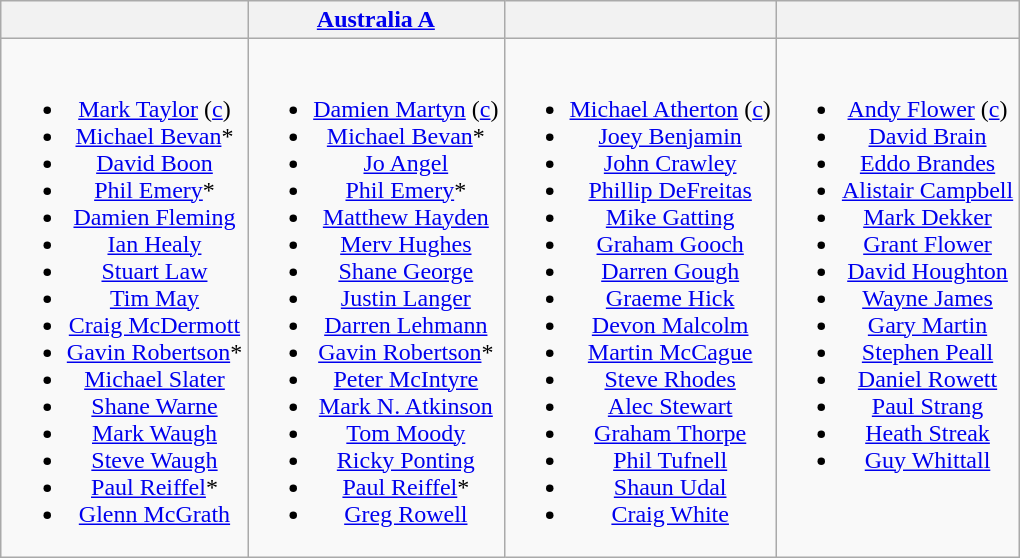<table class="wikitable" style="text-align:center;margin:0 auto">
<tr>
<th></th>
<th> <a href='#'>Australia A</a></th>
<th></th>
<th></th>
</tr>
<tr style="vertical-align:top">
<td><br><ul><li><a href='#'>Mark Taylor</a> (<a href='#'>c</a>)</li><li><a href='#'>Michael Bevan</a>*</li><li><a href='#'>David Boon</a></li><li><a href='#'>Phil Emery</a>*</li><li><a href='#'>Damien Fleming</a></li><li><a href='#'>Ian Healy</a></li><li><a href='#'>Stuart Law</a></li><li><a href='#'>Tim May</a></li><li><a href='#'>Craig McDermott</a></li><li><a href='#'>Gavin Robertson</a>*</li><li><a href='#'>Michael Slater</a></li><li><a href='#'>Shane Warne</a></li><li><a href='#'>Mark Waugh</a></li><li><a href='#'>Steve Waugh</a></li><li><a href='#'>Paul Reiffel</a>*</li><li><a href='#'>Glenn McGrath</a></li></ul></td>
<td><br><ul><li><a href='#'>Damien Martyn</a> (<a href='#'>c</a>)</li><li><a href='#'>Michael Bevan</a>*</li><li><a href='#'>Jo Angel</a></li><li><a href='#'>Phil Emery</a>*</li><li><a href='#'>Matthew Hayden</a></li><li><a href='#'>Merv Hughes</a></li><li><a href='#'>Shane George</a></li><li><a href='#'>Justin Langer</a></li><li><a href='#'>Darren Lehmann</a></li><li><a href='#'>Gavin Robertson</a>*</li><li><a href='#'>Peter McIntyre</a></li><li><a href='#'>Mark N. Atkinson</a></li><li><a href='#'>Tom Moody</a></li><li><a href='#'>Ricky Ponting</a></li><li><a href='#'>Paul Reiffel</a>*</li><li><a href='#'>Greg Rowell</a></li></ul></td>
<td><br><ul><li><a href='#'>Michael Atherton</a> (<a href='#'>c</a>)</li><li><a href='#'>Joey Benjamin</a></li><li><a href='#'>John Crawley</a></li><li><a href='#'>Phillip DeFreitas</a></li><li><a href='#'>Mike Gatting</a></li><li><a href='#'>Graham Gooch</a></li><li><a href='#'>Darren Gough</a></li><li><a href='#'>Graeme Hick</a></li><li><a href='#'>Devon Malcolm</a></li><li><a href='#'>Martin McCague</a></li><li><a href='#'>Steve Rhodes</a></li><li><a href='#'>Alec Stewart</a></li><li><a href='#'>Graham Thorpe</a></li><li><a href='#'>Phil Tufnell</a></li><li><a href='#'>Shaun Udal</a></li><li><a href='#'>Craig White</a></li></ul></td>
<td><br><ul><li><a href='#'>Andy Flower</a> (<a href='#'>c</a>)</li><li><a href='#'>David Brain</a></li><li><a href='#'>Eddo Brandes</a></li><li><a href='#'>Alistair Campbell</a></li><li><a href='#'>Mark Dekker</a></li><li><a href='#'>Grant Flower</a></li><li><a href='#'>David Houghton</a></li><li><a href='#'>Wayne James</a></li><li><a href='#'>Gary Martin</a></li><li><a href='#'>Stephen Peall</a></li><li><a href='#'>Daniel Rowett</a></li><li><a href='#'>Paul Strang</a></li><li><a href='#'>Heath Streak</a></li><li><a href='#'>Guy Whittall</a></li></ul></td>
</tr>
</table>
